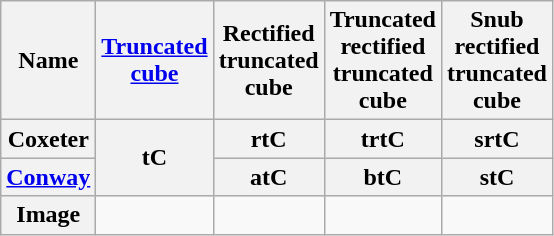<table class=wikitable>
<tr>
<th>Name</th>
<th><a href='#'>Truncated<br>cube</a></th>
<th>Rectified<br>truncated<br>cube</th>
<th>Truncated<br>rectified<br>truncated<br>cube</th>
<th>Snub<br>rectified<br>truncated<br>cube</th>
</tr>
<tr align=center>
<th>Coxeter</th>
<th rowspan=2>tC</th>
<th>rtC</th>
<th>trtC</th>
<th>srtC</th>
</tr>
<tr align=center>
<th><a href='#'>Conway</a></th>
<th>atC</th>
<th>btC</th>
<th>stC</th>
</tr>
<tr align=center>
<th>Image</th>
<td></td>
<td></td>
<td></td>
<td></td>
</tr>
</table>
